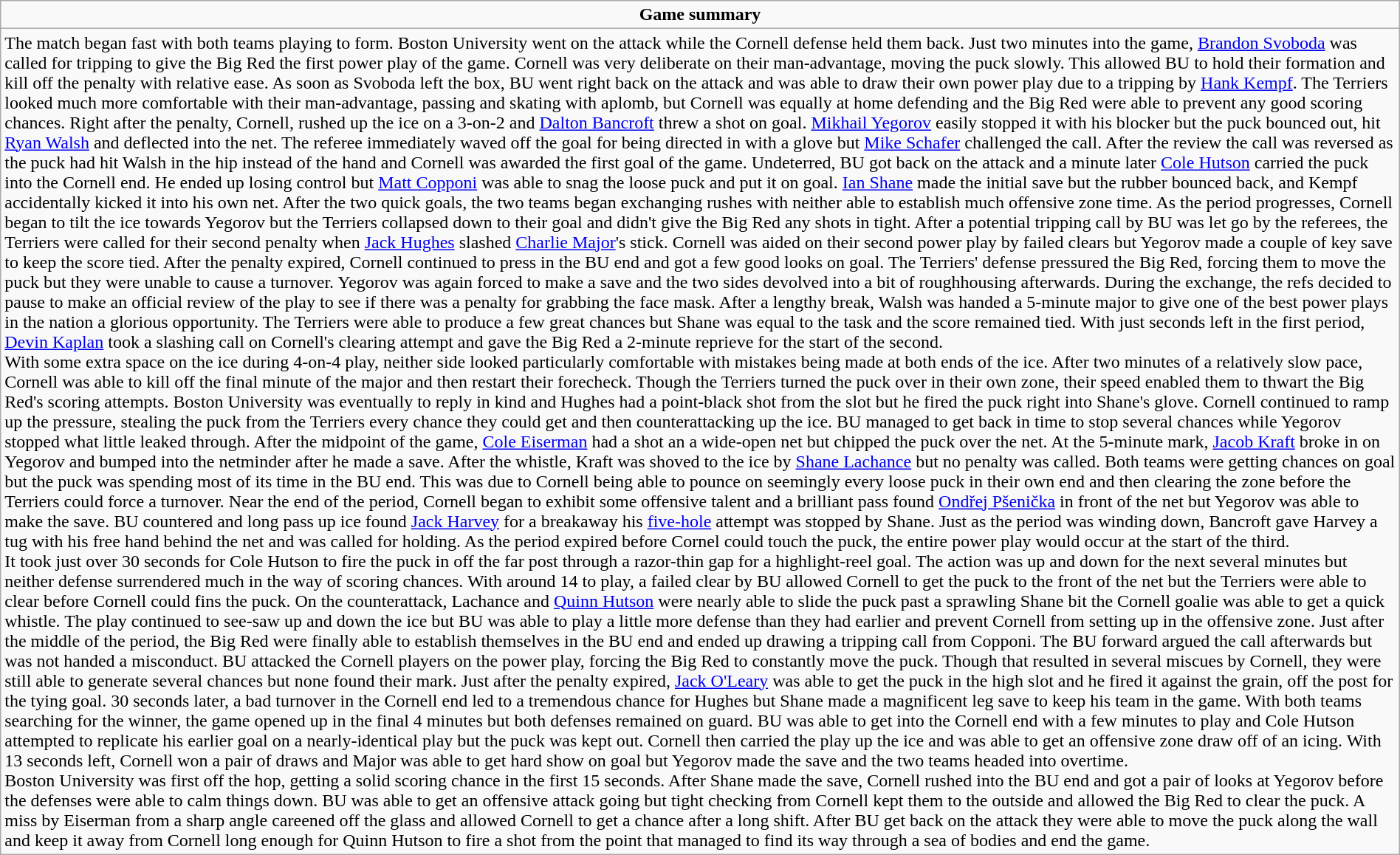<table role="presentation" class="wikitable mw-collapsible autocollapse" width=100%>
<tr>
<td align=center><strong>Game summary</strong></td>
</tr>
<tr>
<td>The match began fast with both teams playing to form. Boston University went on the attack while the Cornell defense held them back. Just two minutes into the game, <a href='#'>Brandon Svoboda</a> was called for tripping to give the Big Red the first power play of the game. Cornell was very deliberate on their man-advantage, moving the puck slowly. This allowed BU to hold their formation and kill off the penalty with relative ease. As soon as Svoboda left the box, BU went right back on the attack and was able to draw their own power play due to a tripping by <a href='#'>Hank Kempf</a>. The Terriers looked much more comfortable with their man-advantage, passing and skating with aplomb, but Cornell was equally at home defending and the Big Red were able to prevent any good scoring chances. Right after the penalty, Cornell, rushed up the ice on a 3-on-2 and <a href='#'>Dalton Bancroft</a> threw a shot on goal. <a href='#'>Mikhail Yegorov</a> easily stopped it with his blocker but the puck bounced out, hit <a href='#'>Ryan Walsh</a> and deflected into the net. The referee immediately waved off the goal for being directed in with a glove but <a href='#'>Mike Schafer</a> challenged the call. After the review the call was reversed as the puck had hit Walsh in the hip instead of the hand and Cornell was awarded the first goal of the game. Undeterred, BU got back on the attack and a minute later <a href='#'>Cole Hutson</a> carried the puck into the Cornell end. He ended up losing control but <a href='#'>Matt Copponi</a> was able to snag the loose puck and put it on goal. <a href='#'>Ian Shane</a> made the initial save but the rubber bounced back, and Kempf accidentally kicked it into his own net. After the two quick goals, the two teams began exchanging rushes with neither able to establish much offensive zone time. As the period progresses, Cornell began to tilt the ice towards Yegorov but the Terriers collapsed down to their goal and didn't give the Big Red any shots in tight. After a potential tripping call by BU was let go by the referees, the Terriers were called for their second penalty when <a href='#'>Jack Hughes</a> slashed <a href='#'>Charlie Major</a>'s stick. Cornell was aided on their second power play by failed clears but Yegorov made a couple of key save to keep the score tied. After the penalty expired, Cornell continued to press in the BU end and got a few good looks on goal. The Terriers' defense pressured the Big Red, forcing them to move the puck but they were unable to cause a turnover. Yegorov was again forced to make a save and the two sides devolved into a bit of roughhousing afterwards. During the exchange, the refs decided to pause to make an official review of the play to see if there was a penalty for grabbing the face mask. After a lengthy break, Walsh was handed a 5-minute major to give one of the best power plays in the nation a glorious opportunity. The Terriers were able to produce a few great chances but Shane was equal to the task and the score remained tied. With just seconds left in the first period, <a href='#'>Devin Kaplan</a> took a slashing call on Cornell's clearing attempt and gave the Big Red a 2-minute reprieve for the start of the second.<br>With some extra space on the ice during 4-on-4 play, neither side looked particularly comfortable with mistakes being made at both ends of the ice. After two minutes of a relatively slow pace, Cornell was able to kill off the final minute of the major and then restart their forecheck. Though the Terriers turned the puck over in their own zone, their speed enabled them to thwart the Big Red's scoring attempts. Boston University was eventually to reply in kind and Hughes had a point-black shot from the slot but he fired the puck right into Shane's glove. Cornell continued to ramp up the pressure, stealing the puck from the Terriers every chance they could get and then counterattacking up the ice. BU managed to get back in time to stop several chances while Yegorov stopped what little leaked through. After the midpoint of the game, <a href='#'>Cole Eiserman</a> had a shot an a wide-open net but chipped the puck over the net. At the 5-minute mark, <a href='#'>Jacob Kraft</a> broke in on Yegorov and bumped into the netminder after he made a save. After the whistle, Kraft was shoved to the ice by <a href='#'>Shane Lachance</a> but no penalty was called. Both teams were getting chances on goal but the puck was spending most of its time in the BU end. This was due to Cornell being able to pounce on seemingly every loose puck in their own end and then clearing the zone before the Terriers could force a turnover. Near the end of the period, Cornell began to exhibit some offensive talent and a brilliant pass found <a href='#'>Ondřej Pšenička</a> in front of the net but Yegorov was able to make the save. BU countered and long pass up ice found <a href='#'>Jack Harvey</a> for a breakaway his <a href='#'>five-hole</a> attempt was stopped by Shane. Just as the period was winding down, Bancroft gave Harvey a tug with his free hand behind the net and was called for holding. As the period expired before Cornel could touch the puck, the entire power play would occur at the start of the third.<br>It took just over 30 seconds for Cole Hutson to fire the puck in off the far post through a razor-thin gap for a highlight-reel goal. The action was up and down for the next several minutes but neither defense surrendered much in the way of scoring chances. With around 14 to play, a failed clear by BU allowed Cornell to get the puck to the front of the net but the Terriers were able to clear before Cornell could fins the puck. On the counterattack, Lachance and <a href='#'>Quinn Hutson</a> were nearly able to slide the puck past a sprawling Shane bit the Cornell goalie was able to get a quick whistle. The play continued to see-saw up and down the ice but BU was able to play a little more defense than they had earlier and prevent Cornell from setting up in the offensive zone. Just after the middle of the period, the Big Red were finally able to establish themselves in the BU end and ended up drawing a tripping call from Copponi. The BU forward argued the call afterwards but was not handed a misconduct. BU attacked the Cornell players on the power play, forcing the Big Red to constantly move the puck. Though that resulted in several miscues by Cornell, they were still able to generate several chances but none found their mark. Just after the penalty expired, <a href='#'>Jack O'Leary</a> was able to get the puck in the high slot and he fired it against the grain, off the post for the tying goal. 30 seconds later, a bad turnover in the Cornell end led to a tremendous chance for Hughes but Shane made a magnificent leg save to keep his team in the game. With both teams searching for the winner, the game opened up in the final 4 minutes but both defenses remained on guard. BU was able to get into the Cornell end with a few minutes to play and Cole Hutson attempted to replicate his earlier goal on a nearly-identical play but the puck was kept out. Cornell then carried the play up the ice and was able to get an offensive zone draw off of an icing. With 13 seconds left, Cornell won a pair of draws and Major was able to get hard show on goal but Yegorov made the save and the two teams headed into overtime.<br>Boston University was first off the hop, getting a solid scoring chance in the first 15 seconds. After Shane made the save, Cornell rushed into the BU end and got a pair of looks at Yegorov before the defenses were able to calm things down. BU was able to get an offensive attack going but tight checking from Cornell kept them to the outside and allowed the Big Red to clear the puck. A miss by Eiserman from a sharp angle careened off the glass and allowed Cornell to get a chance after a long shift. After BU get back on the attack they were able to move the puck along the wall and keep it away from Cornell long enough for Quinn Hutson to fire a shot from the point that managed to find its way through a sea of bodies and end the game.</td>
</tr>
</table>
